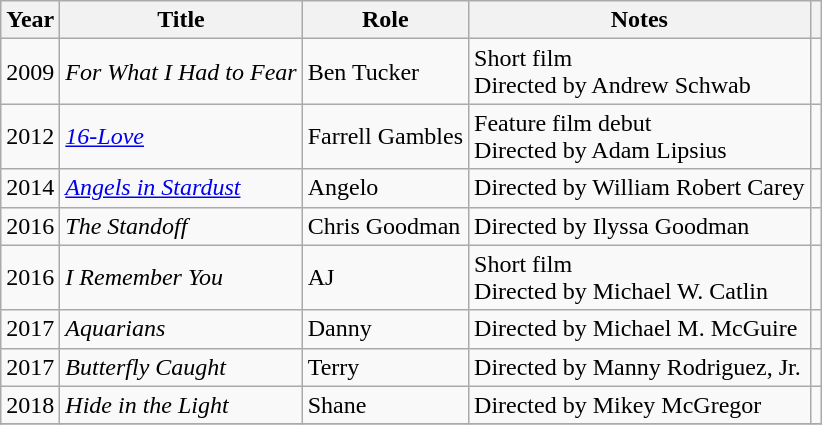<table class="wikitable sortable">
<tr>
<th>Year</th>
<th>Title</th>
<th>Role</th>
<th class="unsortable">Notes</th>
<th scope="col" class="unsortable"></th>
</tr>
<tr>
<td>2009</td>
<td><em>For What I Had to Fear</em></td>
<td>Ben Tucker</td>
<td>Short film <br>Directed by Andrew Schwab</td>
<td></td>
</tr>
<tr>
<td>2012</td>
<td><em><a href='#'>16-Love</a></em></td>
<td>Farrell Gambles</td>
<td>Feature film debut <br>Directed by Adam Lipsius</td>
<td></td>
</tr>
<tr>
<td>2014</td>
<td><em><a href='#'>Angels in Stardust</a></em></td>
<td>Angelo</td>
<td>Directed by William Robert Carey</td>
<td></td>
</tr>
<tr>
<td>2016</td>
<td><em>The Standoff</em></td>
<td>Chris Goodman</td>
<td>Directed by Ilyssa Goodman</td>
<td></td>
</tr>
<tr>
<td>2016</td>
<td><em>I Remember You</em></td>
<td>AJ</td>
<td>Short film <br>Directed by Michael W. Catlin</td>
<td style="text-align:center;"></td>
</tr>
<tr>
<td>2017</td>
<td><em>Aquarians</em></td>
<td>Danny</td>
<td>Directed by Michael M. McGuire</td>
<td style="text-align:center;"></td>
</tr>
<tr>
<td>2017</td>
<td><em>Butterfly Caught</em></td>
<td>Terry</td>
<td>Directed by Manny Rodriguez, Jr.</td>
<td style="text-align:center;"></td>
</tr>
<tr>
<td>2018</td>
<td><em>Hide in the Light</em></td>
<td>Shane</td>
<td>Directed by Mikey McGregor</td>
<td style="text-align:center;"></td>
</tr>
<tr>
</tr>
</table>
